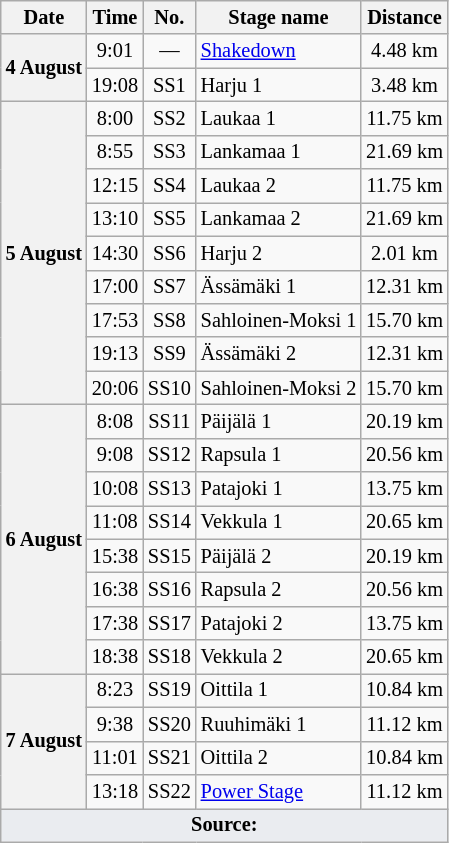<table class="wikitable" style="font-size: 85%;">
<tr>
<th>Date</th>
<th>Time</th>
<th>No.</th>
<th>Stage name</th>
<th>Distance</th>
</tr>
<tr>
<th rowspan="2">4 August</th>
<td align="center">9:01</td>
<td align="center">—</td>
<td><a href='#'>Shakedown</a></td>
<td align="center">4.48 km</td>
</tr>
<tr>
<td align="center">19:08</td>
<td align="center">SS1</td>
<td>Harju 1</td>
<td align="center">3.48 km</td>
</tr>
<tr>
<th rowspan="9">5 August</th>
<td align="center">8:00</td>
<td align="center">SS2</td>
<td>Laukaa 1</td>
<td align="center">11.75 km</td>
</tr>
<tr>
<td align="center">8:55</td>
<td align="center">SS3</td>
<td>Lankamaa 1</td>
<td align="center">21.69 km</td>
</tr>
<tr>
<td align="center">12:15</td>
<td align="center">SS4</td>
<td>Laukaa 2</td>
<td align="center">11.75 km</td>
</tr>
<tr>
<td align="center">13:10</td>
<td align="center">SS5</td>
<td>Lankamaa 2</td>
<td align="center">21.69 km</td>
</tr>
<tr>
<td align="center">14:30</td>
<td align="center">SS6</td>
<td>Harju 2</td>
<td align="center">2.01 km</td>
</tr>
<tr>
<td align="center">17:00</td>
<td align="center">SS7</td>
<td>Ässämäki 1</td>
<td align="center">12.31 km</td>
</tr>
<tr>
<td align="center">17:53</td>
<td align="center">SS8</td>
<td>Sahloinen-Moksi 1</td>
<td align="center">15.70 km</td>
</tr>
<tr>
<td align="center">19:13</td>
<td align="center">SS9</td>
<td>Ässämäki 2</td>
<td align="center">12.31 km</td>
</tr>
<tr>
<td align="center">20:06</td>
<td align="center">SS10</td>
<td>Sahloinen-Moksi 2</td>
<td align="center">15.70 km</td>
</tr>
<tr>
<th rowspan="8">6 August</th>
<td align="center">8:08</td>
<td align="center">SS11</td>
<td>Päijälä 1</td>
<td align="center">20.19 km</td>
</tr>
<tr>
<td align="center">9:08</td>
<td align="center">SS12</td>
<td>Rapsula 1</td>
<td align="center">20.56 km</td>
</tr>
<tr>
<td align="center">10:08</td>
<td align="center">SS13</td>
<td>Patajoki 1</td>
<td align="center">13.75 km</td>
</tr>
<tr>
<td align="center">11:08</td>
<td align="center">SS14</td>
<td>Vekkula 1</td>
<td align="center">20.65 km</td>
</tr>
<tr>
<td align="center">15:38</td>
<td align="center">SS15</td>
<td>Päijälä 2</td>
<td align="center">20.19 km</td>
</tr>
<tr>
<td align="center">16:38</td>
<td align="center">SS16</td>
<td>Rapsula 2</td>
<td align="center">20.56 km</td>
</tr>
<tr>
<td align="center">17:38</td>
<td align="center">SS17</td>
<td>Patajoki 2</td>
<td align="center">13.75 km</td>
</tr>
<tr>
<td align="center">18:38</td>
<td align="center">SS18</td>
<td>Vekkula 2</td>
<td align="center">20.65 km</td>
</tr>
<tr>
<th rowspan="4">7 August</th>
<td align="center">8:23</td>
<td align="center">SS19</td>
<td>Oittila 1</td>
<td align="center">10.84 km</td>
</tr>
<tr>
<td align="center">9:38</td>
<td align="center">SS20</td>
<td>Ruuhimäki 1</td>
<td align="center">11.12 km</td>
</tr>
<tr>
<td align="center">11:01</td>
<td align="center">SS21</td>
<td>Oittila 2</td>
<td align="center">10.84 km</td>
</tr>
<tr>
<td align="center">13:18</td>
<td align="center">SS22</td>
<td><a href='#'>Power Stage</a></td>
<td align="center">11.12 km</td>
</tr>
<tr>
<td colspan="5" style="background-color:#EAECF0;text-align:center"><strong>Source:</strong></td>
</tr>
</table>
